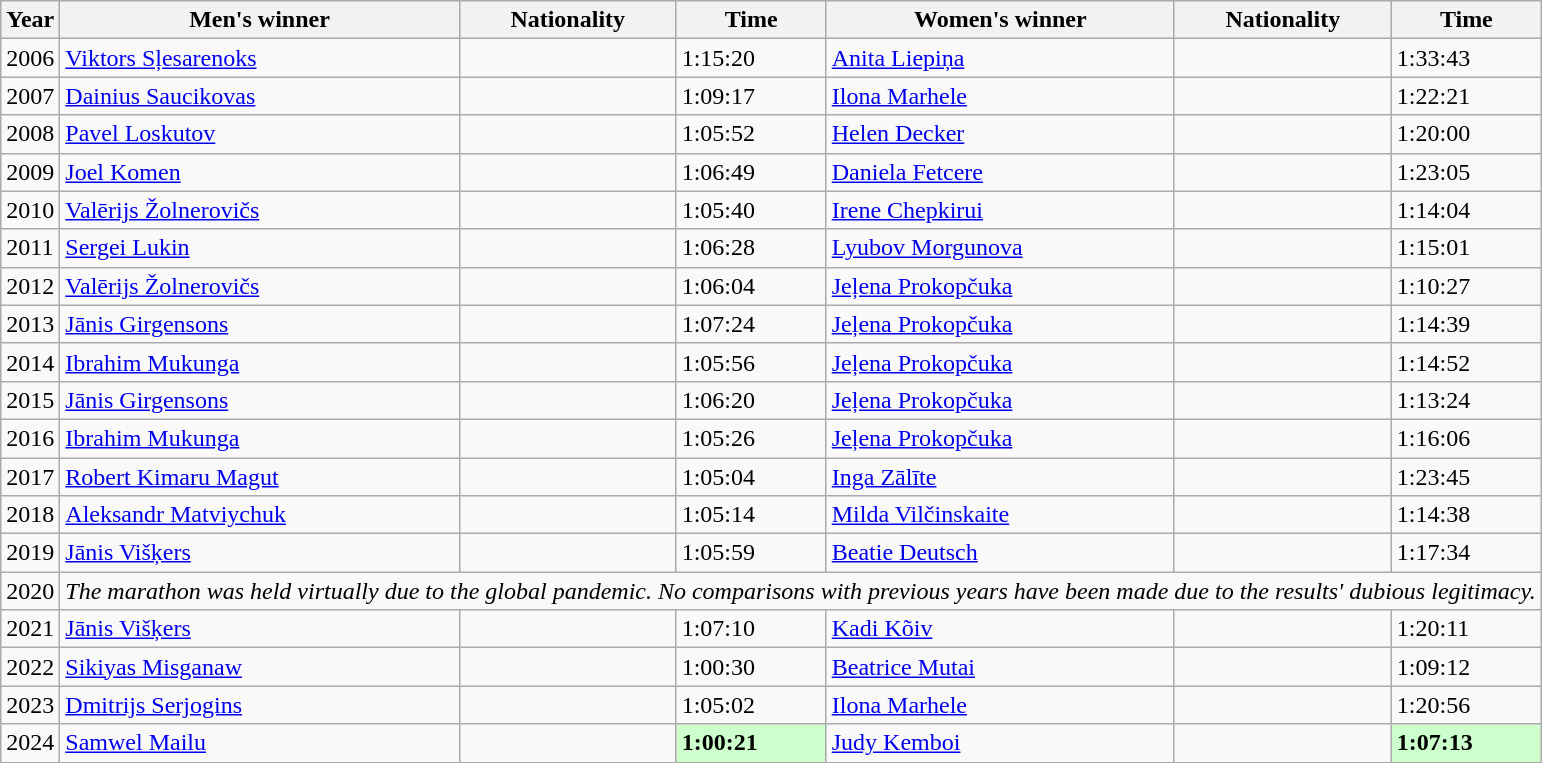<table class="wikitable sortable">
<tr>
<th>Year</th>
<th>Men's winner</th>
<th>Nationality</th>
<th>Time</th>
<th>Women's winner</th>
<th>Nationality</th>
<th>Time</th>
</tr>
<tr>
<td>2006</td>
<td><a href='#'>Viktors Sļesarenoks</a></td>
<td></td>
<td>1:15:20</td>
<td><a href='#'>Anita Liepiņa</a></td>
<td></td>
<td>1:33:43</td>
</tr>
<tr>
<td>2007</td>
<td><a href='#'>Dainius Saucikovas</a></td>
<td></td>
<td>1:09:17</td>
<td><a href='#'>Ilona Marhele</a></td>
<td></td>
<td>1:22:21</td>
</tr>
<tr>
<td>2008</td>
<td><a href='#'>Pavel Loskutov</a></td>
<td></td>
<td>1:05:52</td>
<td><a href='#'>Helen Decker</a></td>
<td></td>
<td>1:20:00</td>
</tr>
<tr>
<td>2009</td>
<td><a href='#'>Joel Komen</a></td>
<td></td>
<td>1:06:49</td>
<td><a href='#'>Daniela Fetcere</a></td>
<td></td>
<td>1:23:05</td>
</tr>
<tr>
<td>2010</td>
<td><a href='#'>Valērijs Žolnerovičs</a></td>
<td></td>
<td>1:05:40</td>
<td><a href='#'>Irene Chepkirui</a></td>
<td></td>
<td>1:14:04</td>
</tr>
<tr>
<td>2011</td>
<td><a href='#'>Sergei Lukin</a></td>
<td></td>
<td>1:06:28</td>
<td><a href='#'>Lyubov Morgunova</a></td>
<td></td>
<td>1:15:01</td>
</tr>
<tr>
<td>2012</td>
<td><a href='#'>Valērijs Žolnerovičs</a></td>
<td></td>
<td>1:06:04</td>
<td><a href='#'>Jeļena Prokopčuka</a></td>
<td></td>
<td>1:10:27</td>
</tr>
<tr>
<td>2013</td>
<td><a href='#'>Jānis Girgensons</a></td>
<td></td>
<td>1:07:24</td>
<td><a href='#'>Jeļena Prokopčuka</a></td>
<td></td>
<td>1:14:39</td>
</tr>
<tr>
<td>2014</td>
<td><a href='#'>Ibrahim Mukunga</a></td>
<td></td>
<td>1:05:56</td>
<td><a href='#'>Jeļena Prokopčuka</a></td>
<td></td>
<td>1:14:52</td>
</tr>
<tr>
<td>2015</td>
<td><a href='#'>Jānis Girgensons</a></td>
<td></td>
<td>1:06:20</td>
<td><a href='#'>Jeļena Prokopčuka</a></td>
<td></td>
<td>1:13:24</td>
</tr>
<tr>
<td>2016</td>
<td><a href='#'>Ibrahim Mukunga</a></td>
<td></td>
<td>1:05:26</td>
<td><a href='#'>Jeļena Prokopčuka</a></td>
<td></td>
<td>1:16:06</td>
</tr>
<tr>
<td>2017</td>
<td><a href='#'>Robert Kimaru Magut</a></td>
<td></td>
<td>1:05:04</td>
<td><a href='#'>Inga Zālīte</a></td>
<td></td>
<td>1:23:45</td>
</tr>
<tr>
<td>2018</td>
<td><a href='#'>Aleksandr Matviychuk</a></td>
<td></td>
<td>1:05:14</td>
<td><a href='#'>Milda Vilčinskaite</a></td>
<td></td>
<td>1:14:38</td>
</tr>
<tr>
<td>2019</td>
<td><a href='#'>Jānis Višķers</a></td>
<td></td>
<td>1:05:59</td>
<td><a href='#'>Beatie Deutsch</a></td>
<td></td>
<td>1:17:34</td>
</tr>
<tr>
<td>2020</td>
<td colspan="6" align="center" data-sort-value=""><em>The marathon was held virtually due to the global pandemic. No comparisons with previous years have been made due to the results' dubious legitimacy.</em> </td>
</tr>
<tr>
<td>2021</td>
<td><a href='#'>Jānis Višķers</a></td>
<td></td>
<td>1:07:10</td>
<td><a href='#'>Kadi Kõiv</a></td>
<td></td>
<td>1:20:11</td>
</tr>
<tr>
<td>2022 </td>
<td><a href='#'>Sikiyas Misganaw</a></td>
<td></td>
<td>1:00:30</td>
<td><a href='#'>Beatrice Mutai</a></td>
<td></td>
<td>1:09:12</td>
</tr>
<tr>
<td>2023 </td>
<td><a href='#'>Dmitrijs Serjogins</a></td>
<td></td>
<td>1:05:02</td>
<td><a href='#'>Ilona Marhele</a></td>
<td></td>
<td>1:20:56</td>
</tr>
<tr>
<td>2024 </td>
<td><a href='#'>Samwel Mailu</a></td>
<td></td>
<td bgcolor="#CCFFCC"><strong>1:00:21</strong></td>
<td><a href='#'>Judy Kemboi</a></td>
<td></td>
<td bgcolor="#CCFFCC"><strong>1:07:13</strong></td>
</tr>
</table>
